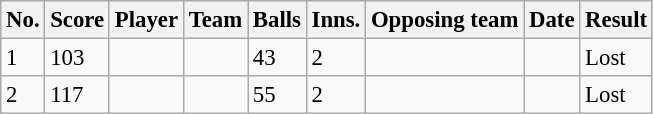<table class="wikitable sortable" style="font-size:95%">
<tr>
<th>No.</th>
<th>Score</th>
<th>Player</th>
<th>Team</th>
<th>Balls</th>
<th>Inns.</th>
<th>Opposing team</th>
<th>Date</th>
<th>Result</th>
</tr>
<tr>
<td>1</td>
<td>103</td>
<td></td>
<td></td>
<td>43</td>
<td>2</td>
<td></td>
<td></td>
<td>Lost</td>
</tr>
<tr>
<td>2</td>
<td>117</td>
<td></td>
<td></td>
<td>55</td>
<td>2</td>
<td></td>
<td></td>
<td>Lost</td>
</tr>
</table>
